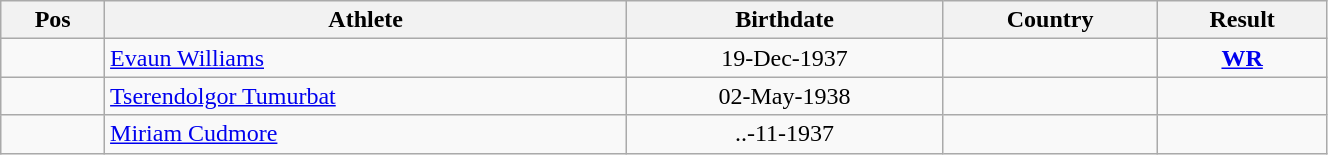<table class="wikitable"  style="text-align:center; width:70%;">
<tr>
<th>Pos</th>
<th>Athlete</th>
<th>Birthdate</th>
<th>Country</th>
<th>Result</th>
</tr>
<tr>
<td align=center></td>
<td align=left><a href='#'>Evaun Williams</a></td>
<td>19-Dec-1937</td>
<td align=left></td>
<td> <strong><a href='#'>WR</a></strong></td>
</tr>
<tr>
<td align=center></td>
<td align=left><a href='#'>Tserendolgor Tumurbat</a></td>
<td>02-May-1938</td>
<td align=left></td>
<td></td>
</tr>
<tr>
<td align=center></td>
<td align=left><a href='#'>Miriam Cudmore</a></td>
<td>..-11-1937</td>
<td align=left></td>
<td></td>
</tr>
</table>
